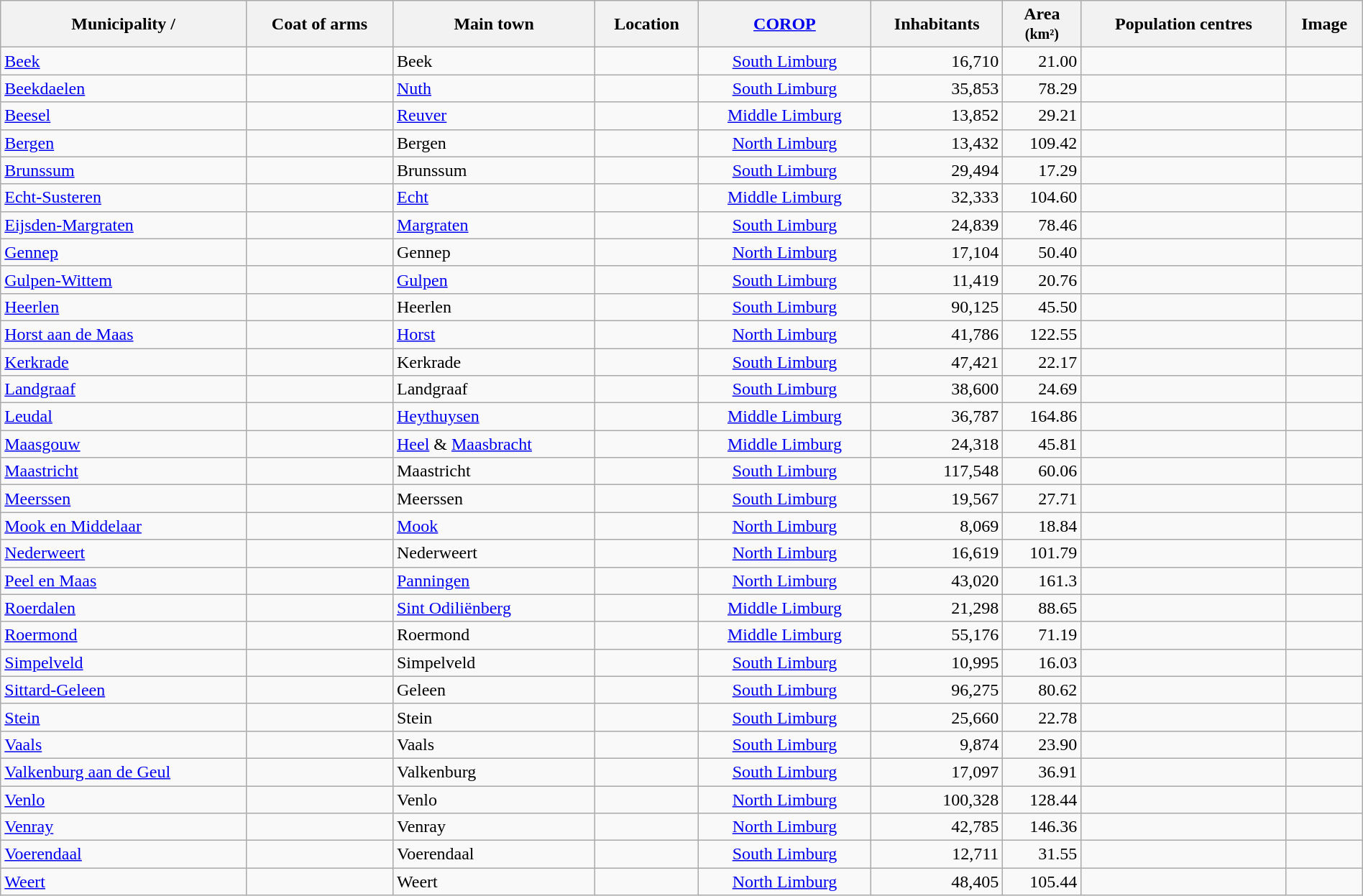<table class="wikitable sortable" style="width:100%;" style="font-size:90%">
<tr class="hintergrundfarbe5">
<th>Municipality /<br></th>
<th class="unsortable">Coat of arms</th>
<th>Main town</th>
<th>Location</th>
<th><a href='#'>COROP</a></th>
<th>Inhabitants</th>
<th>Area<br><small>(km²)</small></th>
<th>Population centres</th>
<th class="unsortable" align="center">Image</th>
</tr>
<tr>
<td><a href='#'>Beek</a></td>
<td align="center"></td>
<td>Beek</td>
<td align="center"></td>
<td align="center"><a href='#'>South Limburg</a></td>
<td align="right">16,710</td>
<td align="right">21.00</td>
<td></td>
<td align="center"></td>
</tr>
<tr>
<td><a href='#'>Beekdaelen</a></td>
<td align="center"></td>
<td><a href='#'>Nuth</a></td>
<td align="center"></td>
<td align="center"><a href='#'>South Limburg</a></td>
<td align="right">35,853</td>
<td align="right">78.29</td>
<td></td>
<td align="center"></td>
</tr>
<tr>
<td><a href='#'>Beesel</a></td>
<td align="center"></td>
<td><a href='#'>Reuver</a></td>
<td align="center"></td>
<td align="center"><a href='#'>Middle Limburg</a></td>
<td align="right">13,852</td>
<td align="right">29.21</td>
<td></td>
<td align="center"></td>
</tr>
<tr>
<td><a href='#'>Bergen</a></td>
<td align="center"></td>
<td>Bergen</td>
<td align="center"></td>
<td align="center"><a href='#'>North Limburg</a></td>
<td align="right">13,432</td>
<td align="right">109.42</td>
<td></td>
<td align="center"></td>
</tr>
<tr>
<td><a href='#'>Brunssum</a></td>
<td align="center"></td>
<td>Brunssum</td>
<td align="center"></td>
<td align="center"><a href='#'>South Limburg</a></td>
<td align="right">29,494</td>
<td align="right">17.29</td>
<td></td>
<td align="center"></td>
</tr>
<tr>
<td><a href='#'>Echt-Susteren</a></td>
<td align="center"></td>
<td><a href='#'>Echt</a></td>
<td align="center"></td>
<td align="center"><a href='#'>Middle Limburg</a></td>
<td align="right">32,333</td>
<td align="right">104.60</td>
<td></td>
<td align="center"></td>
</tr>
<tr>
<td><a href='#'>Eijsden-Margraten</a></td>
<td align="center"></td>
<td><a href='#'>Margraten</a></td>
<td align="center"></td>
<td align="center"><a href='#'>South Limburg</a></td>
<td align="right">24,839</td>
<td align="right">78.46</td>
<td></td>
<td align="center"></td>
</tr>
<tr>
<td><a href='#'>Gennep</a></td>
<td align="center"></td>
<td>Gennep</td>
<td align="center"></td>
<td align="center"><a href='#'>North Limburg</a></td>
<td align="right">17,104</td>
<td align="right">50.40</td>
<td></td>
<td align="center"></td>
</tr>
<tr>
<td><a href='#'>Gulpen-Wittem</a></td>
<td align="center"></td>
<td><a href='#'>Gulpen</a></td>
<td align="center"></td>
<td align="center"><a href='#'>South Limburg</a></td>
<td align="right">11,419</td>
<td align="right">20.76</td>
<td></td>
<td align="center"></td>
</tr>
<tr>
<td><a href='#'>Heerlen</a></td>
<td align="center"></td>
<td>Heerlen</td>
<td align="center"></td>
<td align="center"><a href='#'>South Limburg</a></td>
<td align="right">90,125</td>
<td align="right">45.50</td>
<td></td>
<td align="center"></td>
</tr>
<tr>
<td><a href='#'>Horst aan de Maas</a></td>
<td align="center"></td>
<td><a href='#'>Horst</a></td>
<td align="center"></td>
<td align="center"><a href='#'>North Limburg</a></td>
<td align="right">41,786</td>
<td align="right">122.55</td>
<td></td>
<td align="center"></td>
</tr>
<tr>
<td><a href='#'>Kerkrade</a></td>
<td align="center"></td>
<td>Kerkrade</td>
<td align="center"></td>
<td align="center"><a href='#'>South Limburg</a></td>
<td align="right">47,421</td>
<td align="right">22.17</td>
<td></td>
<td align="center"></td>
</tr>
<tr>
<td><a href='#'>Landgraaf</a></td>
<td align="center"></td>
<td>Landgraaf</td>
<td align="center"></td>
<td align="center"><a href='#'>South Limburg</a></td>
<td align="right">38,600</td>
<td align="right">24.69</td>
<td></td>
<td align="center"></td>
</tr>
<tr>
<td><a href='#'>Leudal</a></td>
<td align="center"></td>
<td><a href='#'>Heythuysen</a></td>
<td align="center"></td>
<td align="center"><a href='#'>Middle Limburg</a></td>
<td align="right">36,787</td>
<td align="right">164.86</td>
<td></td>
<td align="center"></td>
</tr>
<tr>
<td><a href='#'>Maasgouw</a></td>
<td align="center"></td>
<td><a href='#'>Heel</a> & <a href='#'>Maasbracht</a></td>
<td align="center"></td>
<td align="center"><a href='#'>Middle Limburg</a></td>
<td align="right">24,318</td>
<td align="right">45.81</td>
<td></td>
<td align="center"></td>
</tr>
<tr>
<td><a href='#'>Maastricht</a></td>
<td align="center"></td>
<td>Maastricht</td>
<td align="center"></td>
<td align="center"><a href='#'>South Limburg</a></td>
<td align="right">117,548</td>
<td align="right">60.06</td>
<td></td>
<td align="center"></td>
</tr>
<tr>
<td><a href='#'>Meerssen</a></td>
<td align="center"></td>
<td>Meerssen</td>
<td align="center"></td>
<td align="center"><a href='#'>South Limburg</a></td>
<td align="right">19,567</td>
<td align="right">27.71</td>
<td></td>
<td align="center"></td>
</tr>
<tr>
<td><a href='#'>Mook en Middelaar</a></td>
<td align="center"></td>
<td><a href='#'>Mook</a></td>
<td align="center"></td>
<td align="center"><a href='#'>North Limburg</a></td>
<td align="right">8,069</td>
<td align="right">18.84</td>
<td></td>
<td align="center"></td>
</tr>
<tr>
<td><a href='#'>Nederweert</a></td>
<td align="center"></td>
<td>Nederweert</td>
<td align="center"></td>
<td align="center"><a href='#'>North Limburg</a></td>
<td align="right">16,619</td>
<td align="right">101.79</td>
<td></td>
<td align="center"></td>
</tr>
<tr>
<td><a href='#'>Peel en Maas</a></td>
<td align="center"></td>
<td><a href='#'>Panningen</a></td>
<td align="center"></td>
<td align="center"><a href='#'>North Limburg</a></td>
<td align="right">43,020</td>
<td align="right">161.3</td>
<td></td>
<td align="center"></td>
</tr>
<tr>
<td><a href='#'>Roerdalen</a></td>
<td align="center"></td>
<td><a href='#'>Sint Odiliënberg</a></td>
<td align="center"></td>
<td align="center"><a href='#'>Middle Limburg</a></td>
<td align="right">21,298</td>
<td align="right">88.65</td>
<td></td>
<td align="center"></td>
</tr>
<tr>
<td><a href='#'>Roermond</a></td>
<td align="center"></td>
<td>Roermond</td>
<td align="center"></td>
<td align="center"><a href='#'>Middle Limburg</a></td>
<td align="right">55,176</td>
<td align="right">71.19</td>
<td></td>
<td align="center"></td>
</tr>
<tr>
<td><a href='#'>Simpelveld</a></td>
<td align="center"></td>
<td>Simpelveld</td>
<td align="center"></td>
<td align="center"><a href='#'>South Limburg</a></td>
<td align="right">10,995</td>
<td align="right">16.03</td>
<td></td>
<td align="center"></td>
</tr>
<tr>
<td><a href='#'>Sittard-Geleen</a></td>
<td align="center"></td>
<td>Geleen</td>
<td align="center"></td>
<td align="center"><a href='#'>South Limburg</a></td>
<td align="right">96,275</td>
<td align="right">80.62</td>
<td></td>
<td align="center"></td>
</tr>
<tr>
<td><a href='#'>Stein</a></td>
<td align="center"></td>
<td>Stein</td>
<td align="center"></td>
<td align="center"><a href='#'>South Limburg</a></td>
<td align="right">25,660</td>
<td align="right">22.78</td>
<td></td>
<td align="center"></td>
</tr>
<tr>
<td><a href='#'>Vaals</a></td>
<td align="center"></td>
<td>Vaals</td>
<td align="center"></td>
<td align="center"><a href='#'>South Limburg</a></td>
<td align="right">9,874</td>
<td align="right">23.90</td>
<td></td>
<td align="center"></td>
</tr>
<tr>
<td><a href='#'>Valkenburg aan de Geul</a></td>
<td align="center"></td>
<td>Valkenburg</td>
<td align="center"></td>
<td align="center"><a href='#'>South Limburg</a></td>
<td align="right">17,097</td>
<td align="right">36.91</td>
<td></td>
<td align="center"></td>
</tr>
<tr>
<td><a href='#'>Venlo</a></td>
<td align="center"></td>
<td>Venlo</td>
<td align="center"></td>
<td align="center"><a href='#'>North Limburg</a></td>
<td align="right">100,328</td>
<td align="right">128.44</td>
<td></td>
<td align="center"></td>
</tr>
<tr>
<td><a href='#'>Venray</a></td>
<td align="center"></td>
<td>Venray</td>
<td align="center"></td>
<td align="center"><a href='#'>North Limburg</a></td>
<td align="right">42,785</td>
<td align="right">146.36</td>
<td></td>
<td align="center"></td>
</tr>
<tr>
<td><a href='#'>Voerendaal</a></td>
<td align="center"></td>
<td>Voerendaal</td>
<td align="center"></td>
<td align="center"><a href='#'>South Limburg</a></td>
<td align="right">12,711</td>
<td align="right">31.55</td>
<td></td>
<td align="center"></td>
</tr>
<tr>
<td><a href='#'>Weert</a></td>
<td align="center"></td>
<td>Weert</td>
<td align="center"></td>
<td align="center"><a href='#'>North Limburg</a></td>
<td align="right">48,405</td>
<td align="right">105.44</td>
<td></td>
<td align="center"></td>
</tr>
</table>
